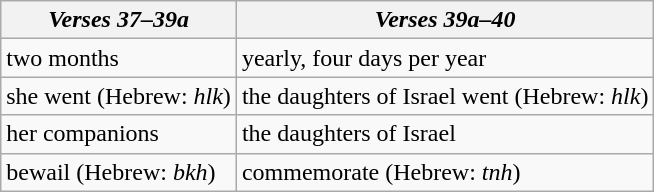<table class=wikitable>
<tr>
<th><em>Verses 37–39a</em></th>
<th><em>Verses 39a–40</em></th>
</tr>
<tr>
<td>two months</td>
<td>yearly, four days per year</td>
</tr>
<tr>
<td>she went (Hebrew: <em>hlk</em>)</td>
<td>the daughters of Israel went (Hebrew: <em>hlk</em>)</td>
</tr>
<tr>
<td>her companions</td>
<td>the daughters of Israel</td>
</tr>
<tr>
<td>bewail (Hebrew: <em>bkh</em>)</td>
<td>commemorate (Hebrew: <em>tnh</em>)</td>
</tr>
</table>
